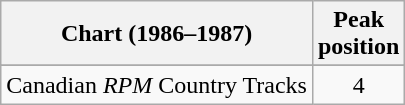<table class="wikitable sortable">
<tr>
<th align="left">Chart (1986–1987)</th>
<th align="center">Peak<br>position</th>
</tr>
<tr>
</tr>
<tr>
<td align="left">Canadian <em>RPM</em> Country Tracks</td>
<td align="center">4</td>
</tr>
</table>
